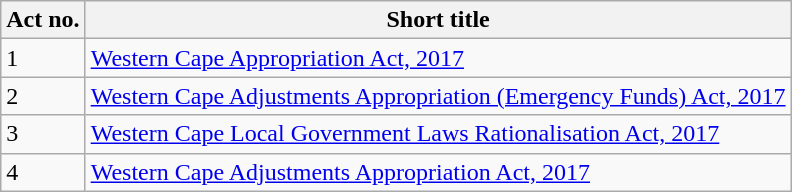<table class=wikitable sortable>
<tr>
<th>Act no.</th>
<th>Short title</th>
</tr>
<tr>
<td>1</td>
<td><a href='#'>Western Cape Appropriation Act, 2017</a></td>
</tr>
<tr>
<td>2</td>
<td><a href='#'>Western Cape Adjustments Appropriation (Emergency Funds) Act, 2017</a></td>
</tr>
<tr>
<td>3</td>
<td><a href='#'>Western Cape Local Government Laws Rationalisation Act, 2017</a></td>
</tr>
<tr>
<td>4</td>
<td><a href='#'>Western Cape Adjustments Appropriation Act, 2017</a></td>
</tr>
</table>
